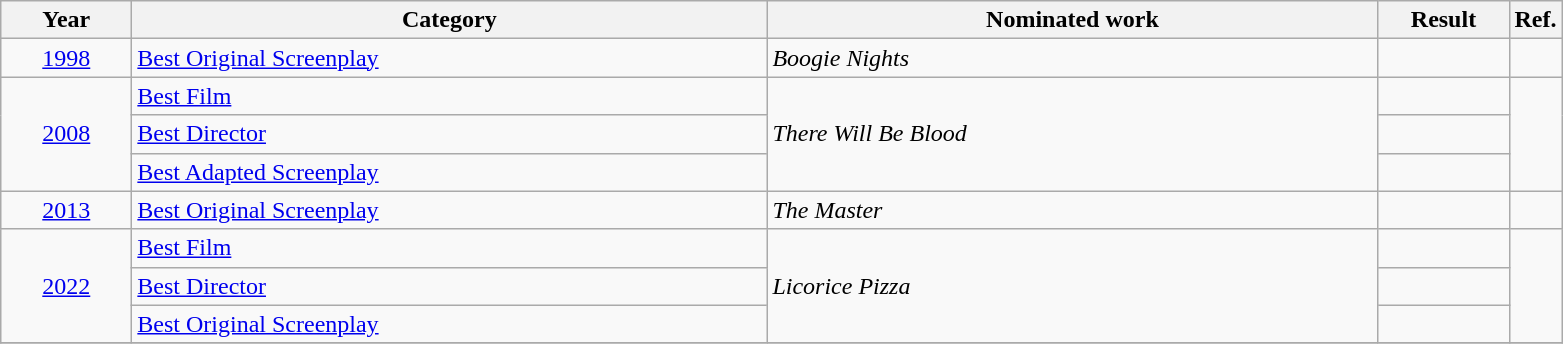<table class=wikitable>
<tr>
<th scope="col" style="width:5em;">Year</th>
<th scope="col" style="width:26em;">Category</th>
<th scope="col" style="width:25em;">Nominated work</th>
<th scope="col" style="width:5em;">Result</th>
<th>Ref.</th>
</tr>
<tr>
<td style="text-align:center;"><a href='#'>1998</a></td>
<td><a href='#'>Best Original Screenplay</a></td>
<td><em>Boogie Nights</em></td>
<td></td>
<td></td>
</tr>
<tr>
<td style="text-align:center;", rowspan="3"><a href='#'>2008</a></td>
<td><a href='#'>Best Film</a></td>
<td rowspan="3"><em>There Will Be Blood</em></td>
<td></td>
<td rowspan=3></td>
</tr>
<tr>
<td><a href='#'>Best Director</a></td>
<td></td>
</tr>
<tr>
<td><a href='#'>Best Adapted Screenplay</a></td>
<td></td>
</tr>
<tr>
<td style="text-align:center;"><a href='#'>2013</a></td>
<td><a href='#'>Best Original Screenplay</a></td>
<td><em>The Master</em></td>
<td></td>
<td></td>
</tr>
<tr>
<td style="text-align:center;", rowspan="3"><a href='#'>2022</a></td>
<td><a href='#'>Best Film</a></td>
<td rowspan="3"><em>Licorice Pizza</em></td>
<td></td>
<td rowspan=3></td>
</tr>
<tr>
<td><a href='#'>Best Director</a></td>
<td></td>
</tr>
<tr>
<td><a href='#'>Best Original Screenplay</a></td>
<td></td>
</tr>
<tr>
</tr>
</table>
